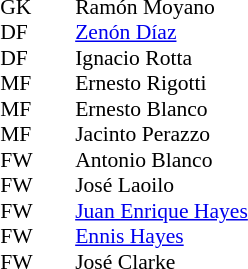<table cellspacing="0" cellpadding="0" style="font-size:90%; margin:0.2em auto;">
<tr>
<th width="25"></th>
<th width="25"></th>
</tr>
<tr>
<td>GK</td>
<td></td>
<td> Ramón Moyano</td>
</tr>
<tr>
<td>DF</td>
<td></td>
<td> <a href='#'>Zenón Díaz</a></td>
</tr>
<tr>
<td>DF</td>
<td></td>
<td> Ignacio Rotta</td>
</tr>
<tr>
<td>MF</td>
<td></td>
<td> Ernesto Rigotti</td>
</tr>
<tr>
<td>MF</td>
<td></td>
<td> Ernesto Blanco</td>
</tr>
<tr>
<td>MF</td>
<td></td>
<td> Jacinto Perazzo</td>
</tr>
<tr>
<td>FW</td>
<td></td>
<td> Antonio Blanco</td>
</tr>
<tr>
<td>FW</td>
<td></td>
<td> José Laoilo</td>
</tr>
<tr>
<td>FW</td>
<td></td>
<td> <a href='#'>Juan Enrique Hayes</a></td>
</tr>
<tr>
<td>FW</td>
<td></td>
<td> <a href='#'>Ennis Hayes</a></td>
</tr>
<tr>
<td>FW</td>
<td></td>
<td> José Clarke</td>
</tr>
</table>
